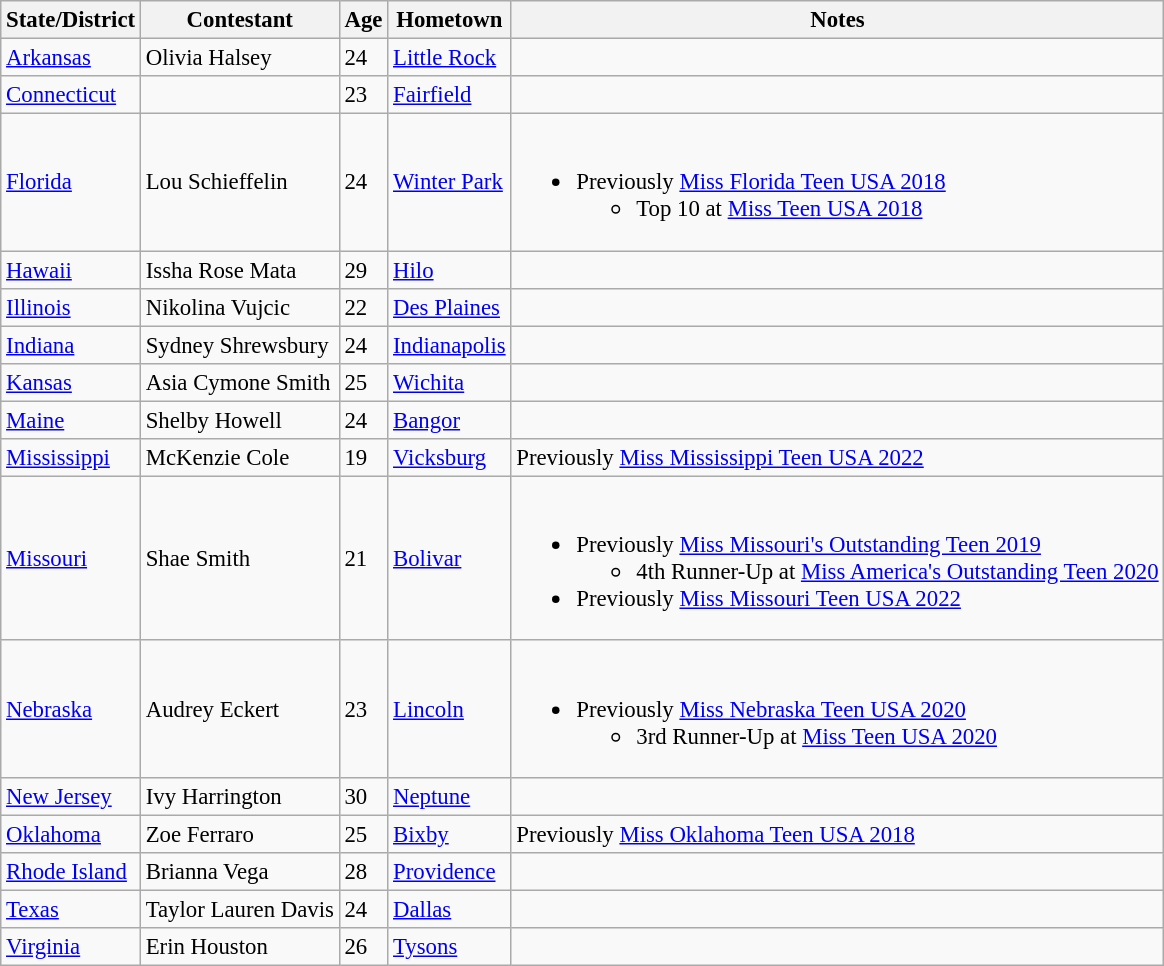<table class="wikitable sortable" style="font-size: 95%;">
<tr>
<th>State/District</th>
<th>Contestant</th>
<th>Age</th>
<th>Hometown</th>
<th>Notes</th>
</tr>
<tr>
<td><a href='#'>Arkansas</a></td>
<td>Olivia Halsey</td>
<td>24</td>
<td><a href='#'>Little Rock</a></td>
<td></td>
</tr>
<tr>
<td><a href='#'>Connecticut</a></td>
<td></td>
<td>23</td>
<td><a href='#'>Fairfield</a></td>
<td></td>
</tr>
<tr>
<td><a href='#'>Florida</a></td>
<td>Lou Schieffelin</td>
<td>24</td>
<td><a href='#'>Winter Park</a></td>
<td><br><ul><li>Previously <a href='#'>Miss Florida Teen USA 2018</a><ul><li>Top 10 at <a href='#'>Miss Teen USA 2018</a></li></ul></li></ul></td>
</tr>
<tr>
<td><a href='#'>Hawaii</a></td>
<td>Issha Rose Mata</td>
<td>29</td>
<td><a href='#'>Hilo</a></td>
<td></td>
</tr>
<tr>
<td><a href='#'>Illinois</a></td>
<td>Nikolina Vujcic</td>
<td>22</td>
<td><a href='#'>Des Plaines</a></td>
<td></td>
</tr>
<tr>
<td><a href='#'>Indiana</a></td>
<td>Sydney Shrewsbury</td>
<td>24</td>
<td><a href='#'>Indianapolis</a></td>
<td></td>
</tr>
<tr>
<td><a href='#'>Kansas</a></td>
<td>Asia Cymone Smith</td>
<td>25</td>
<td><a href='#'>Wichita</a></td>
<td></td>
</tr>
<tr>
<td><a href='#'>Maine</a></td>
<td>Shelby Howell</td>
<td>24</td>
<td><a href='#'>Bangor</a></td>
<td></td>
</tr>
<tr>
<td><a href='#'>Mississippi</a></td>
<td>McKenzie Cole</td>
<td>19</td>
<td><a href='#'>Vicksburg</a></td>
<td>Previously <a href='#'>Miss Mississippi Teen USA 2022</a></td>
</tr>
<tr>
<td><a href='#'>Missouri</a></td>
<td>Shae Smith</td>
<td>21</td>
<td><a href='#'>Bolivar</a></td>
<td><br><ul><li>Previously <a href='#'>Miss Missouri's Outstanding Teen 2019</a><ul><li>4th Runner-Up at <a href='#'>Miss America's Outstanding Teen 2020</a></li></ul></li><li>Previously <a href='#'>Miss Missouri Teen USA 2022</a></li></ul></td>
</tr>
<tr>
<td><a href='#'>Nebraska</a></td>
<td>Audrey Eckert</td>
<td>23</td>
<td><a href='#'>Lincoln</a></td>
<td><br><ul><li>Previously <a href='#'>Miss Nebraska Teen USA 2020</a><ul><li>3rd Runner-Up at <a href='#'>Miss Teen USA 2020</a></li></ul></li></ul></td>
</tr>
<tr>
<td><a href='#'>New Jersey</a></td>
<td>Ivy Harrington</td>
<td>30</td>
<td><a href='#'>Neptune</a></td>
<td></td>
</tr>
<tr>
<td><a href='#'>Oklahoma</a></td>
<td>Zoe Ferraro</td>
<td>25</td>
<td><a href='#'>Bixby</a></td>
<td>Previously <a href='#'>Miss Oklahoma Teen USA 2018</a></td>
</tr>
<tr>
<td><a href='#'>Rhode Island</a></td>
<td>Brianna Vega</td>
<td>28</td>
<td><a href='#'>Providence</a></td>
<td></td>
</tr>
<tr>
<td><a href='#'>Texas</a></td>
<td>Taylor Lauren Davis</td>
<td>24</td>
<td><a href='#'>Dallas</a></td>
<td></td>
</tr>
<tr>
<td><a href='#'>Virginia</a></td>
<td>Erin Houston</td>
<td>26</td>
<td><a href='#'>Tysons</a></td>
<td></td>
</tr>
</table>
